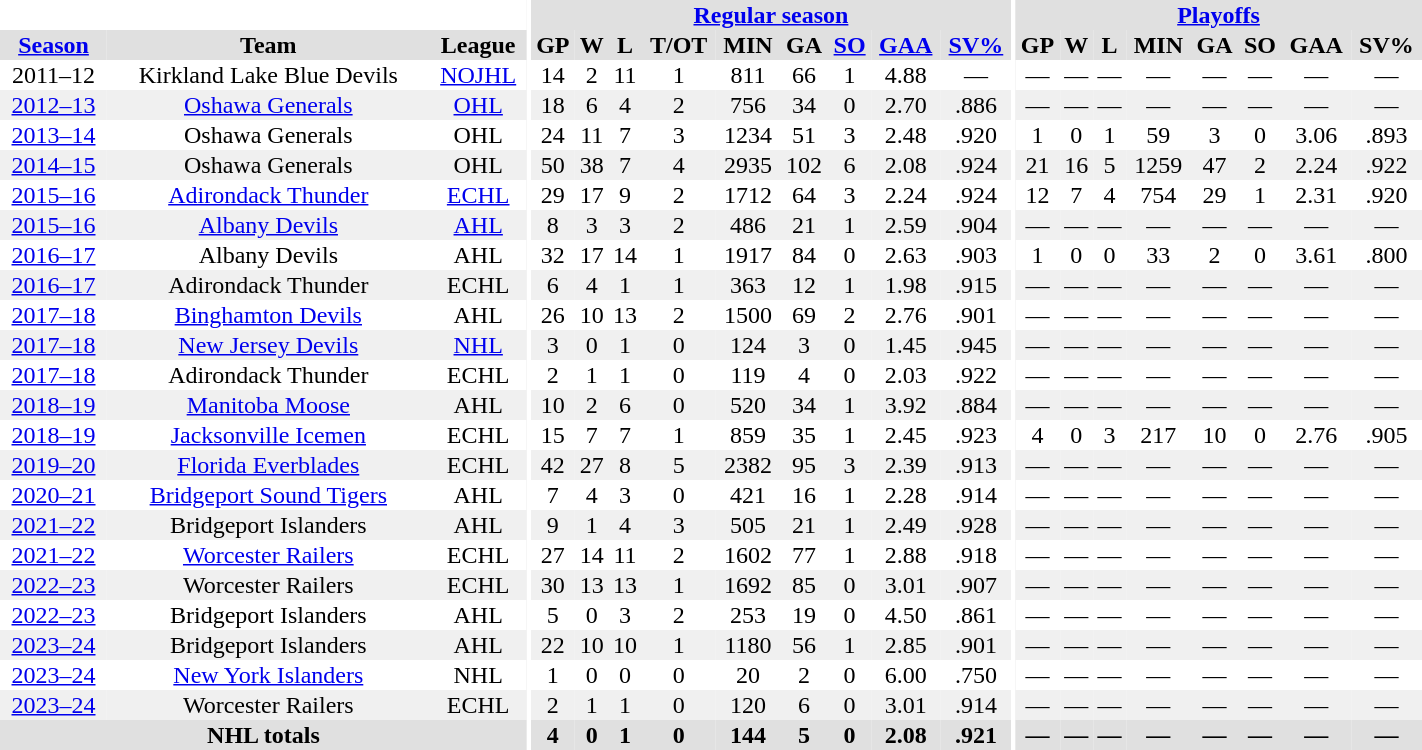<table border="0" cellpadding="1" cellspacing="0" style="text-align:center; width:75%">
<tr ALIGN="center" bgcolor="#e0e0e0">
<th align="center" colspan="3" bgcolor="#ffffff"></th>
<th align="center" rowspan="99" bgcolor="#ffffff"></th>
<th align="center" colspan="9" bgcolor="#e0e0e0"><a href='#'>Regular season</a></th>
<th align="center" rowspan="99" bgcolor="#ffffff"></th>
<th align="center" colspan="8" bgcolor="#e0e0e0"><a href='#'>Playoffs</a></th>
</tr>
<tr ALIGN="center" bgcolor="#e0e0e0">
<th><a href='#'>Season</a></th>
<th>Team</th>
<th>League</th>
<th>GP</th>
<th>W</th>
<th>L</th>
<th>T/OT</th>
<th>MIN</th>
<th>GA</th>
<th><a href='#'>SO</a></th>
<th><a href='#'>GAA</a></th>
<th><a href='#'>SV%</a></th>
<th>GP</th>
<th>W</th>
<th>L</th>
<th>MIN</th>
<th>GA</th>
<th>SO</th>
<th>GAA</th>
<th>SV%</th>
</tr>
<tr>
<td>2011–12</td>
<td>Kirkland Lake Blue Devils</td>
<td><a href='#'>NOJHL</a></td>
<td>14</td>
<td>2</td>
<td>11</td>
<td>1</td>
<td>811</td>
<td>66</td>
<td>1</td>
<td>4.88</td>
<td>—</td>
<td>—</td>
<td>—</td>
<td>—</td>
<td>—</td>
<td>—</td>
<td>—</td>
<td>—</td>
<td>—</td>
</tr>
<tr bgcolor="#f0f0f0">
<td><a href='#'>2012–13</a></td>
<td><a href='#'>Oshawa Generals</a></td>
<td><a href='#'>OHL</a></td>
<td>18</td>
<td>6</td>
<td>4</td>
<td>2</td>
<td>756</td>
<td>34</td>
<td>0</td>
<td>2.70</td>
<td>.886</td>
<td>—</td>
<td>—</td>
<td>—</td>
<td>—</td>
<td>—</td>
<td>—</td>
<td>—</td>
<td>—</td>
</tr>
<tr>
<td><a href='#'>2013–14</a></td>
<td>Oshawa Generals</td>
<td>OHL</td>
<td>24</td>
<td>11</td>
<td>7</td>
<td>3</td>
<td>1234</td>
<td>51</td>
<td>3</td>
<td>2.48</td>
<td>.920</td>
<td>1</td>
<td>0</td>
<td>1</td>
<td>59</td>
<td>3</td>
<td>0</td>
<td>3.06</td>
<td>.893</td>
</tr>
<tr bgcolor="#f0f0f0">
<td><a href='#'>2014–15</a></td>
<td>Oshawa Generals</td>
<td>OHL</td>
<td>50</td>
<td>38</td>
<td>7</td>
<td>4</td>
<td>2935</td>
<td>102</td>
<td>6</td>
<td>2.08</td>
<td>.924</td>
<td>21</td>
<td>16</td>
<td>5</td>
<td>1259</td>
<td>47</td>
<td>2</td>
<td>2.24</td>
<td>.922</td>
</tr>
<tr>
<td><a href='#'>2015–16</a></td>
<td><a href='#'>Adirondack Thunder</a></td>
<td><a href='#'>ECHL</a></td>
<td>29</td>
<td>17</td>
<td>9</td>
<td>2</td>
<td>1712</td>
<td>64</td>
<td>3</td>
<td>2.24</td>
<td>.924</td>
<td>12</td>
<td>7</td>
<td>4</td>
<td>754</td>
<td>29</td>
<td>1</td>
<td>2.31</td>
<td>.920</td>
</tr>
<tr bgcolor="#f0f0f0">
<td><a href='#'>2015–16</a></td>
<td><a href='#'>Albany Devils</a></td>
<td><a href='#'>AHL</a></td>
<td>8</td>
<td>3</td>
<td>3</td>
<td>2</td>
<td>486</td>
<td>21</td>
<td>1</td>
<td>2.59</td>
<td>.904</td>
<td>—</td>
<td>—</td>
<td>—</td>
<td>—</td>
<td>—</td>
<td>—</td>
<td>—</td>
<td>—</td>
</tr>
<tr>
<td><a href='#'>2016–17</a></td>
<td>Albany Devils</td>
<td>AHL</td>
<td>32</td>
<td>17</td>
<td>14</td>
<td>1</td>
<td>1917</td>
<td>84</td>
<td>0</td>
<td>2.63</td>
<td>.903</td>
<td>1</td>
<td>0</td>
<td>0</td>
<td>33</td>
<td>2</td>
<td>0</td>
<td>3.61</td>
<td>.800</td>
</tr>
<tr bgcolor="#f0f0f0">
<td><a href='#'>2016–17</a></td>
<td>Adirondack Thunder</td>
<td>ECHL</td>
<td>6</td>
<td>4</td>
<td>1</td>
<td>1</td>
<td>363</td>
<td>12</td>
<td>1</td>
<td>1.98</td>
<td>.915</td>
<td>—</td>
<td>—</td>
<td>—</td>
<td>—</td>
<td>—</td>
<td>—</td>
<td>—</td>
<td>—</td>
</tr>
<tr>
<td><a href='#'>2017–18</a></td>
<td><a href='#'>Binghamton Devils</a></td>
<td>AHL</td>
<td>26</td>
<td>10</td>
<td>13</td>
<td>2</td>
<td>1500</td>
<td>69</td>
<td>2</td>
<td>2.76</td>
<td>.901</td>
<td>—</td>
<td>—</td>
<td>—</td>
<td>—</td>
<td>—</td>
<td>—</td>
<td>—</td>
<td>—</td>
</tr>
<tr bgcolor="#f0f0f0">
<td><a href='#'>2017–18</a></td>
<td><a href='#'>New Jersey Devils</a></td>
<td><a href='#'>NHL</a></td>
<td>3</td>
<td>0</td>
<td>1</td>
<td>0</td>
<td>124</td>
<td>3</td>
<td>0</td>
<td>1.45</td>
<td>.945</td>
<td>—</td>
<td>—</td>
<td>—</td>
<td>—</td>
<td>—</td>
<td>—</td>
<td>—</td>
<td>—</td>
</tr>
<tr>
<td><a href='#'>2017–18</a></td>
<td>Adirondack Thunder</td>
<td>ECHL</td>
<td>2</td>
<td>1</td>
<td>1</td>
<td>0</td>
<td>119</td>
<td>4</td>
<td>0</td>
<td>2.03</td>
<td>.922</td>
<td>—</td>
<td>—</td>
<td>—</td>
<td>—</td>
<td>—</td>
<td>—</td>
<td>—</td>
<td>—</td>
</tr>
<tr bgcolor="#f0f0f0">
<td><a href='#'>2018–19</a></td>
<td><a href='#'>Manitoba Moose</a></td>
<td>AHL</td>
<td>10</td>
<td>2</td>
<td>6</td>
<td>0</td>
<td>520</td>
<td>34</td>
<td>1</td>
<td>3.92</td>
<td>.884</td>
<td>—</td>
<td>—</td>
<td>—</td>
<td>—</td>
<td>—</td>
<td>—</td>
<td>—</td>
<td>—</td>
</tr>
<tr>
<td><a href='#'>2018–19</a></td>
<td><a href='#'>Jacksonville Icemen</a></td>
<td>ECHL</td>
<td>15</td>
<td>7</td>
<td>7</td>
<td>1</td>
<td>859</td>
<td>35</td>
<td>1</td>
<td>2.45</td>
<td>.923</td>
<td>4</td>
<td>0</td>
<td>3</td>
<td>217</td>
<td>10</td>
<td>0</td>
<td>2.76</td>
<td>.905</td>
</tr>
<tr bgcolor="#f0f0f0">
<td><a href='#'>2019–20</a></td>
<td><a href='#'>Florida Everblades</a></td>
<td>ECHL</td>
<td>42</td>
<td>27</td>
<td>8</td>
<td>5</td>
<td>2382</td>
<td>95</td>
<td>3</td>
<td>2.39</td>
<td>.913</td>
<td>—</td>
<td>—</td>
<td>—</td>
<td>—</td>
<td>—</td>
<td>—</td>
<td>—</td>
<td>—</td>
</tr>
<tr>
<td><a href='#'>2020–21</a></td>
<td><a href='#'>Bridgeport Sound Tigers</a></td>
<td>AHL</td>
<td>7</td>
<td>4</td>
<td>3</td>
<td>0</td>
<td>421</td>
<td>16</td>
<td>1</td>
<td>2.28</td>
<td>.914</td>
<td>—</td>
<td>—</td>
<td>—</td>
<td>—</td>
<td>—</td>
<td>—</td>
<td>—</td>
<td>—</td>
</tr>
<tr bgcolor="#f0f0f0">
<td><a href='#'>2021–22</a></td>
<td>Bridgeport Islanders</td>
<td>AHL</td>
<td>9</td>
<td>1</td>
<td>4</td>
<td>3</td>
<td>505</td>
<td>21</td>
<td>1</td>
<td>2.49</td>
<td>.928</td>
<td>—</td>
<td>—</td>
<td>—</td>
<td>—</td>
<td>—</td>
<td>—</td>
<td>—</td>
<td>—</td>
</tr>
<tr>
<td><a href='#'>2021–22</a></td>
<td><a href='#'>Worcester Railers</a></td>
<td>ECHL</td>
<td>27</td>
<td>14</td>
<td>11</td>
<td>2</td>
<td>1602</td>
<td>77</td>
<td>1</td>
<td>2.88</td>
<td>.918</td>
<td>—</td>
<td>—</td>
<td>—</td>
<td>—</td>
<td>—</td>
<td>—</td>
<td>—</td>
<td>—</td>
</tr>
<tr bgcolor="#f0f0f0">
<td><a href='#'>2022–23</a></td>
<td>Worcester Railers</td>
<td>ECHL</td>
<td>30</td>
<td>13</td>
<td>13</td>
<td>1</td>
<td>1692</td>
<td>85</td>
<td>0</td>
<td>3.01</td>
<td>.907</td>
<td>—</td>
<td>—</td>
<td>—</td>
<td>—</td>
<td>—</td>
<td>—</td>
<td>—</td>
<td>—</td>
</tr>
<tr>
<td><a href='#'>2022–23</a></td>
<td>Bridgeport Islanders</td>
<td>AHL</td>
<td>5</td>
<td>0</td>
<td>3</td>
<td>2</td>
<td>253</td>
<td>19</td>
<td>0</td>
<td>4.50</td>
<td>.861</td>
<td>—</td>
<td>—</td>
<td>—</td>
<td>—</td>
<td>—</td>
<td>—</td>
<td>—</td>
<td>—</td>
</tr>
<tr bgcolor="#f0f0f0">
<td><a href='#'>2023–24</a></td>
<td>Bridgeport Islanders</td>
<td>AHL</td>
<td>22</td>
<td>10</td>
<td>10</td>
<td>1</td>
<td>1180</td>
<td>56</td>
<td>1</td>
<td>2.85</td>
<td>.901</td>
<td>—</td>
<td>—</td>
<td>—</td>
<td>—</td>
<td>—</td>
<td>—</td>
<td>—</td>
<td>—</td>
</tr>
<tr>
<td><a href='#'>2023–24</a></td>
<td><a href='#'>New York Islanders</a></td>
<td>NHL</td>
<td>1</td>
<td>0</td>
<td>0</td>
<td>0</td>
<td>20</td>
<td>2</td>
<td>0</td>
<td>6.00</td>
<td>.750</td>
<td>—</td>
<td>—</td>
<td>—</td>
<td>—</td>
<td>—</td>
<td>—</td>
<td>—</td>
<td>—</td>
</tr>
<tr bgcolor="#f0f0f0">
<td><a href='#'>2023–24</a></td>
<td>Worcester Railers</td>
<td>ECHL</td>
<td>2</td>
<td>1</td>
<td>1</td>
<td>0</td>
<td>120</td>
<td>6</td>
<td>0</td>
<td>3.01</td>
<td>.914</td>
<td>—</td>
<td>—</td>
<td>—</td>
<td>—</td>
<td>—</td>
<td>—</td>
<td>—</td>
<td>—</td>
</tr>
<tr ALIGN="centre" bgcolor="#e0e0e0">
<th colspan="3" align="centre">NHL totals</th>
<th>4</th>
<th>0</th>
<th>1</th>
<th>0</th>
<th>144</th>
<th>5</th>
<th>0</th>
<th>2.08</th>
<th>.921</th>
<th>—</th>
<th>—</th>
<th>—</th>
<th>—</th>
<th>—</th>
<th>—</th>
<th>—</th>
<th>—</th>
</tr>
</table>
